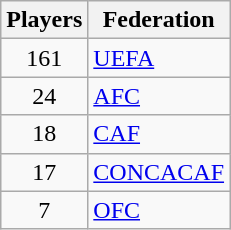<table class="wikitable">
<tr>
<th>Players</th>
<th>Federation</th>
</tr>
<tr>
<td align="center">161</td>
<td><a href='#'>UEFA</a></td>
</tr>
<tr>
<td align="center">24</td>
<td><a href='#'>AFC</a></td>
</tr>
<tr>
<td align="center">18</td>
<td><a href='#'>CAF</a></td>
</tr>
<tr>
<td align="center">17</td>
<td><a href='#'>CONCACAF</a></td>
</tr>
<tr>
<td align="center">7</td>
<td><a href='#'>OFC</a></td>
</tr>
</table>
